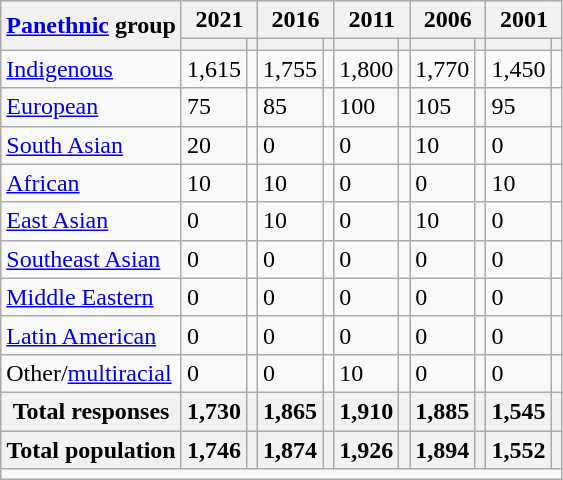<table class="wikitable collapsible sortable">
<tr>
<th rowspan="2"><a href='#'>Panethnic</a> group</th>
<th colspan="2">2021</th>
<th colspan="2">2016</th>
<th colspan="2">2011</th>
<th colspan="2">2006</th>
<th colspan="2">2001</th>
</tr>
<tr>
<th><a href='#'></a></th>
<th></th>
<th></th>
<th></th>
<th></th>
<th></th>
<th></th>
<th></th>
<th></th>
<th></th>
</tr>
<tr>
<td><a href='#'>Indigenous</a></td>
<td>1,615</td>
<td></td>
<td>1,755</td>
<td></td>
<td>1,800</td>
<td></td>
<td>1,770</td>
<td></td>
<td>1,450</td>
<td></td>
</tr>
<tr>
<td><a href='#'>European</a></td>
<td>75</td>
<td></td>
<td>85</td>
<td></td>
<td>100</td>
<td></td>
<td>105</td>
<td></td>
<td>95</td>
<td></td>
</tr>
<tr>
<td><a href='#'>South Asian</a></td>
<td>20</td>
<td></td>
<td>0</td>
<td></td>
<td>0</td>
<td></td>
<td>10</td>
<td></td>
<td>0</td>
<td></td>
</tr>
<tr>
<td><a href='#'>African</a></td>
<td>10</td>
<td></td>
<td>10</td>
<td></td>
<td>0</td>
<td></td>
<td>0</td>
<td></td>
<td>10</td>
<td></td>
</tr>
<tr>
<td><a href='#'>East Asian</a></td>
<td>0</td>
<td></td>
<td>10</td>
<td></td>
<td>0</td>
<td></td>
<td>10</td>
<td></td>
<td>0</td>
<td></td>
</tr>
<tr>
<td><a href='#'>Southeast Asian</a></td>
<td>0</td>
<td></td>
<td>0</td>
<td></td>
<td>0</td>
<td></td>
<td>0</td>
<td></td>
<td>0</td>
<td></td>
</tr>
<tr>
<td><a href='#'>Middle Eastern</a></td>
<td>0</td>
<td></td>
<td>0</td>
<td></td>
<td>0</td>
<td></td>
<td>0</td>
<td></td>
<td>0</td>
<td></td>
</tr>
<tr>
<td><a href='#'>Latin American</a></td>
<td>0</td>
<td></td>
<td>0</td>
<td></td>
<td>0</td>
<td></td>
<td>0</td>
<td></td>
<td>0</td>
<td></td>
</tr>
<tr>
<td>Other/<a href='#'>multiracial</a></td>
<td>0</td>
<td></td>
<td>0</td>
<td></td>
<td>10</td>
<td></td>
<td>0</td>
<td></td>
<td>0</td>
<td></td>
</tr>
<tr>
<th>Total responses</th>
<th>1,730</th>
<th></th>
<th>1,865</th>
<th></th>
<th>1,910</th>
<th></th>
<th>1,885</th>
<th></th>
<th>1,545</th>
<th></th>
</tr>
<tr class="sortbottom">
<th>Total population</th>
<th>1,746</th>
<th></th>
<th>1,874</th>
<th></th>
<th>1,926</th>
<th></th>
<th>1,894</th>
<th></th>
<th>1,552</th>
<th></th>
</tr>
<tr class="sortbottom">
<td colspan="11"></td>
</tr>
</table>
